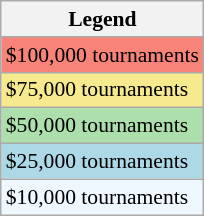<table class="wikitable" style="font-size:90%;">
<tr>
<th>Legend</th>
</tr>
<tr style="background:#f88379;">
<td>$100,000 tournaments</td>
</tr>
<tr style="background:#f7e98e;">
<td>$75,000 tournaments</td>
</tr>
<tr style="background:#addfad;">
<td>$50,000 tournaments</td>
</tr>
<tr style="background:lightblue;">
<td>$25,000 tournaments</td>
</tr>
<tr style="background:#f0f8ff;">
<td>$10,000 tournaments</td>
</tr>
</table>
